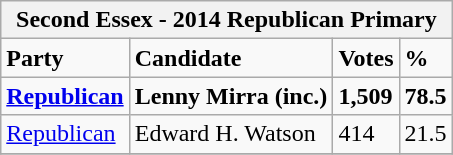<table class="wikitable">
<tr>
<th colspan="4">Second Essex - 2014 Republican Primary</th>
</tr>
<tr>
<td><strong>Party</strong></td>
<td><strong>Candidate</strong></td>
<td><strong>Votes</strong></td>
<td><strong>%</strong></td>
</tr>
<tr>
<td><strong><a href='#'>Republican</a></strong></td>
<td><strong>Lenny Mirra (inc.)</strong></td>
<td><strong>1,509</strong></td>
<td><strong>78.5</strong></td>
</tr>
<tr>
<td><a href='#'>Republican</a></td>
<td>Edward H. Watson</td>
<td>414</td>
<td>21.5</td>
</tr>
<tr>
</tr>
</table>
